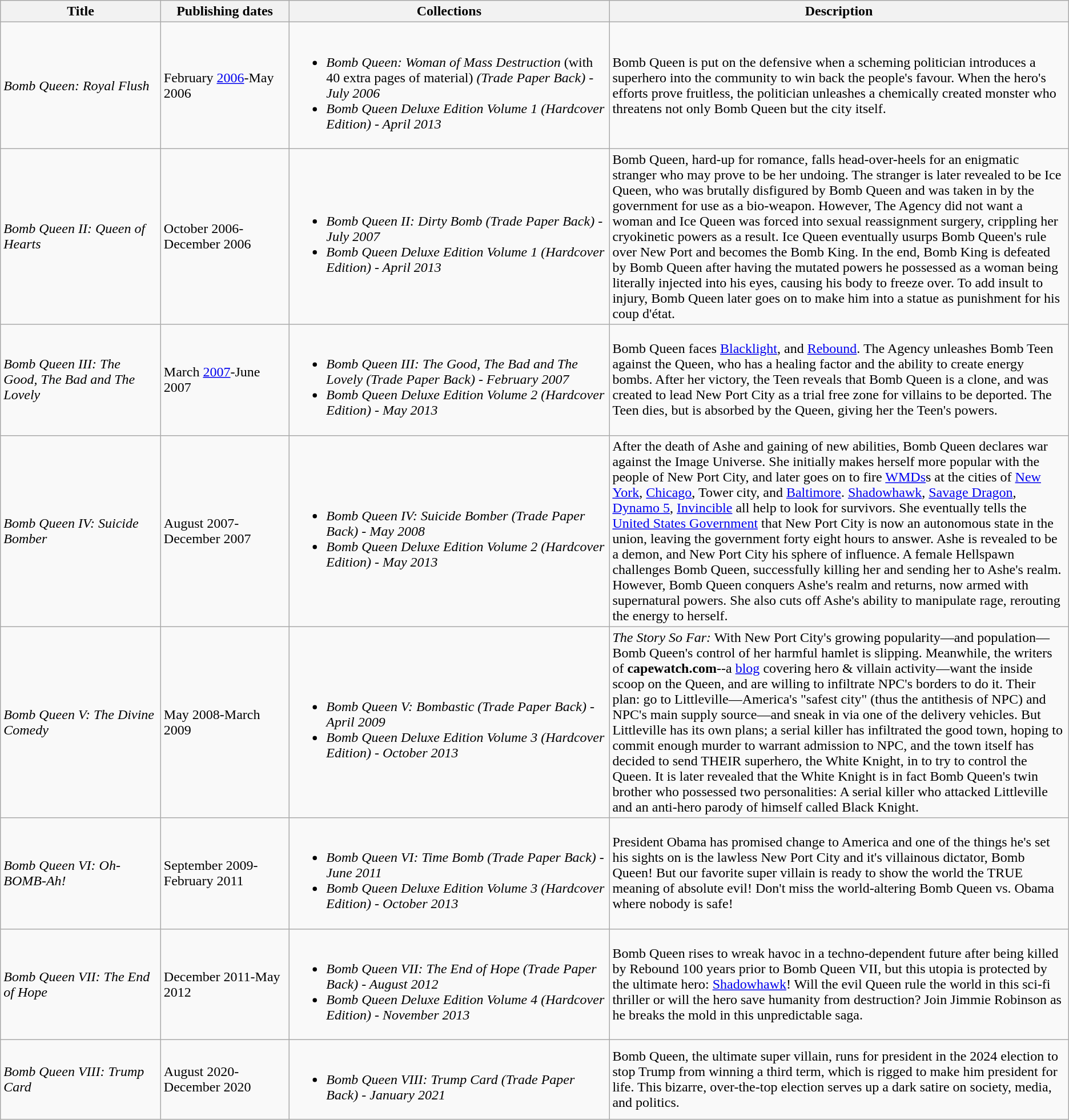<table class="wikitable">
<tr>
<th width="15%">Title</th>
<th width="12%">Publishing dates</th>
<th width="30%">Collections</th>
<th>Description</th>
</tr>
<tr>
<td><em>Bomb Queen: Royal Flush</em></td>
<td>February <a href='#'>2006</a>-May 2006</td>
<td><br><ul><li><em>Bomb Queen: Woman of Mass Destruction</em> (with 40 extra pages of material) <em>(Trade Paper Back) - July 2006</em></li><li><em>Bomb Queen Deluxe Edition Volume 1 (Hardcover Edition) - April 2013</em></li></ul></td>
<td>Bomb Queen is put on the defensive when a scheming politician introduces a superhero into the community to win back the people's favour. When the hero's efforts prove fruitless, the politician unleashes a chemically created monster who threatens not only Bomb Queen but the city itself.</td>
</tr>
<tr>
<td><em>Bomb Queen II: Queen of Hearts</em></td>
<td>October 2006-December 2006</td>
<td><br><ul><li><em>Bomb Queen II: Dirty Bomb  (Trade Paper Back) - July 2007</em></li><li><em>Bomb Queen Deluxe Edition Volume 1 (Hardcover Edition) - April 2013</em></li></ul></td>
<td>Bomb Queen, hard-up for romance, falls head-over-heels for an enigmatic stranger who may prove to be her undoing. The stranger is later revealed to be Ice Queen, who was brutally disfigured by Bomb Queen and was taken in by the government for use as a bio-weapon. However, The Agency did not want a woman and Ice Queen was forced into sexual reassignment surgery, crippling her cryokinetic powers as a result. Ice Queen eventually usurps Bomb Queen's rule over New Port and becomes the Bomb King. In the end, Bomb King is defeated by Bomb Queen after having the mutated powers he possessed as a woman being literally injected into his eyes, causing his body to freeze over. To add insult to injury, Bomb Queen later goes on to make him into a statue as punishment for his coup d'état.</td>
</tr>
<tr>
<td><em>Bomb Queen III: The Good, The Bad and The Lovely</em></td>
<td>March <a href='#'>2007</a>-June 2007</td>
<td><br><ul><li><em>Bomb Queen III: The Good, The Bad and The Lovely (Trade Paper Back) - February 2007</em></li><li><em>Bomb Queen Deluxe Edition Volume 2 (Hardcover Edition) - May 2013</em></li></ul></td>
<td>Bomb Queen faces  <a href='#'>Blacklight</a>, and <a href='#'>Rebound</a>. The Agency unleashes Bomb Teen against the Queen, who has a healing factor and the ability to create energy bombs. After her victory, the Teen reveals that Bomb Queen is a clone, and was created to lead New Port City as a trial free zone for villains to be deported. The Teen dies, but is absorbed by the Queen, giving her the Teen's powers.</td>
</tr>
<tr>
<td><em>Bomb Queen IV: Suicide Bomber</em></td>
<td>August 2007-December 2007</td>
<td><br><ul><li><em>Bomb Queen IV: Suicide Bomber (Trade Paper Back) - May 2008</em></li><li><em>Bomb Queen Deluxe Edition Volume 2 (Hardcover Edition) - May 2013</em></li></ul></td>
<td>After the death of Ashe and gaining of new abilities, Bomb Queen declares war against the Image Universe. She initially makes herself more popular with the people of New Port City, and later goes on to fire <a href='#'>WMDs</a>s at the cities of <a href='#'>New York</a>, <a href='#'>Chicago</a>, Tower city, and <a href='#'>Baltimore</a>. <a href='#'>Shadowhawk</a>, <a href='#'>Savage Dragon</a>, <a href='#'>Dynamo 5</a>, <a href='#'>Invincible</a> all help to look for survivors. She eventually tells the <a href='#'>United States Government</a> that New Port City is now an autonomous state in the union, leaving the government forty eight hours to answer. Ashe is revealed to be a demon, and New Port City his sphere of influence. A female Hellspawn challenges Bomb Queen, successfully killing her and sending her to Ashe's realm. However, Bomb Queen conquers Ashe's realm and returns, now armed with supernatural powers. She also cuts off Ashe's ability to manipulate rage, rerouting the energy to herself.</td>
</tr>
<tr>
<td><em>Bomb Queen V: The Divine Comedy</em></td>
<td>May 2008-March 2009</td>
<td><br><ul><li><em>Bomb Queen V: Bombastic (Trade Paper Back) - April 2009</em></li><li><em>Bomb Queen Deluxe Edition Volume 3 (Hardcover Edition) - October 2013</em></li></ul></td>
<td><em>The Story So Far:</em> With New Port City's growing popularity—and population—Bomb Queen's control of her harmful hamlet is slipping. Meanwhile, the writers of <strong>capewatch.com</strong>--a <a href='#'>blog</a> covering hero & villain activity—want the inside scoop on the Queen, and are willing to infiltrate NPC's borders to do it. Their plan: go to Littleville—America's "safest city" (thus the antithesis of NPC) and NPC's main supply source—and sneak in via one of the delivery vehicles. But Littleville has its own plans; a serial killer has infiltrated the good town, hoping to commit enough murder to warrant admission to NPC, and the town itself has decided to send THEIR superhero, the White Knight, in to try to control the Queen. It is later revealed that the White Knight is in fact Bomb Queen's twin brother who possessed two personalities: A serial killer who attacked Littleville and an anti-hero parody of himself called Black Knight.</td>
</tr>
<tr>
<td><em>Bomb Queen VI: Oh-BOMB-Ah!</em></td>
<td>September 2009-February 2011</td>
<td><br><ul><li><em>Bomb Queen VI: Time Bomb (Trade Paper Back) - June 2011</em></li><li><em>Bomb Queen Deluxe Edition Volume 3 (Hardcover Edition) - October 2013</em></li></ul></td>
<td>President Obama has promised change to America and one of the things he's set his sights on is the lawless New Port City and it's villainous dictator, Bomb Queen! But our favorite super villain is ready to show the world the TRUE meaning of absolute evil! Don't miss the world-altering Bomb Queen vs. Obama where nobody is safe!</td>
</tr>
<tr>
<td><em>Bomb Queen VII: The End of Hope</em></td>
<td>December 2011-May 2012</td>
<td><br><ul><li><em>Bomb Queen VII: The End of Hope (Trade Paper Back) - August 2012</em></li><li><em>Bomb Queen Deluxe Edition Volume 4 (Hardcover Edition) - November 2013</em></li></ul></td>
<td>Bomb Queen rises to wreak havoc in a techno-dependent future after being killed by Rebound 100 years prior to Bomb Queen VII, but this utopia is protected by the ultimate hero: <a href='#'>Shadowhawk</a>! Will the evil Queen rule the world in this sci-fi thriller or will the hero save humanity from destruction? Join Jimmie Robinson as he breaks the mold in this unpredictable saga.</td>
</tr>
<tr>
<td><em>Bomb Queen VIII: Trump Card</em></td>
<td>August 2020-December 2020</td>
<td><br><ul><li><em>Bomb Queen VIII: Trump Card (Trade Paper Back) - January 2021</em></li></ul></td>
<td>Bomb Queen, the ultimate super villain, runs for president in the 2024 election to stop Trump from winning a third term, which is rigged to make him president for life. This bizarre, over-the-top election serves up a dark satire on society, media, and politics.</td>
</tr>
</table>
